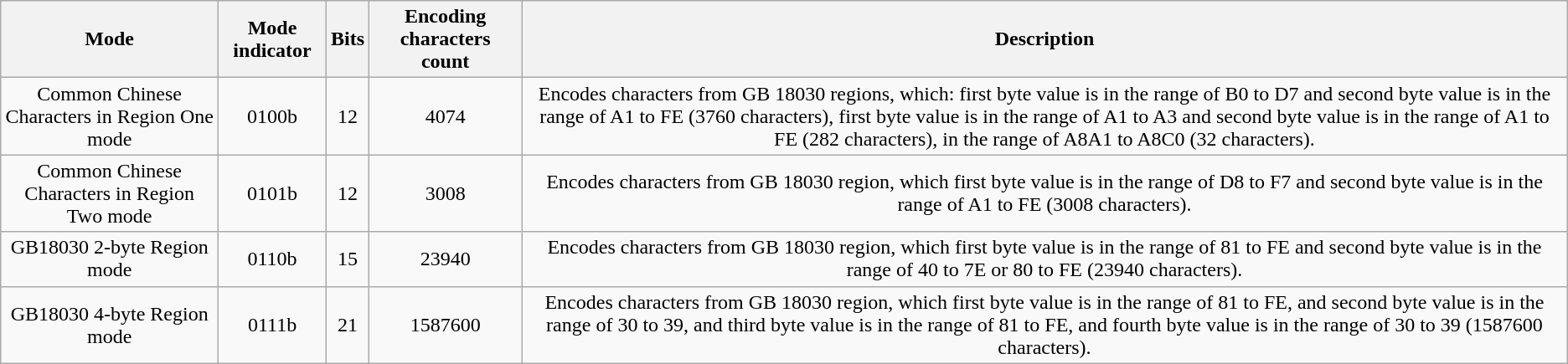<table class="wikitable" border="1" style="text-align:center">
<tr>
<th>Mode</th>
<th>Mode indicator</th>
<th>Bits</th>
<th>Encoding characters count</th>
<th>Description</th>
</tr>
<tr>
<td>Common Chinese Characters in Region One mode</td>
<td>0100b</td>
<td>12</td>
<td>4074</td>
<td>Encodes characters from GB 18030 regions, which: first byte value is in the range of B0 to D7 and second byte value is in the range of A1 to FE (3760 characters), first byte value is in the range of A1 to A3 and second byte value is in the range of A1 to FE (282 characters), in the range of A8A1 to A8C0 (32 characters).</td>
</tr>
<tr>
<td>Common Chinese Characters in Region Two mode</td>
<td>0101b</td>
<td>12</td>
<td>3008</td>
<td>Encodes characters from GB 18030 region, which first byte value is in the range of D8 to F7 and second byte value is in the range of A1 to FE (3008 characters).</td>
</tr>
<tr>
<td>GB18030 2-byte Region mode</td>
<td>0110b</td>
<td>15</td>
<td>23940</td>
<td>Encodes characters from GB 18030 region, which first byte value is in the range of 81 to FE and second byte value is in the range of 40 to 7E or 80 to FE (23940 characters).</td>
</tr>
<tr>
<td>GB18030 4-byte Region mode</td>
<td>0111b</td>
<td>21</td>
<td>1587600</td>
<td>Encodes characters from GB 18030 region, which first byte value is in the range of 81 to FE, and second byte value is in the range of 30 to 39, and third byte value is in the range of 81 to FE, and fourth byte value is in the range of 30 to 39 (1587600 characters).</td>
</tr>
</table>
